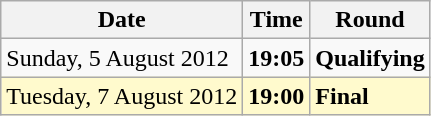<table class="wikitable">
<tr>
<th>Date</th>
<th>Time</th>
<th>Round</th>
</tr>
<tr>
<td>Sunday, 5 August 2012</td>
<td><strong>19:05</strong></td>
<td><strong>Qualifying</strong></td>
</tr>
<tr style=background:lemonchiffon>
<td>Tuesday, 7 August 2012</td>
<td><strong>19:00</strong></td>
<td><strong>Final</strong></td>
</tr>
</table>
